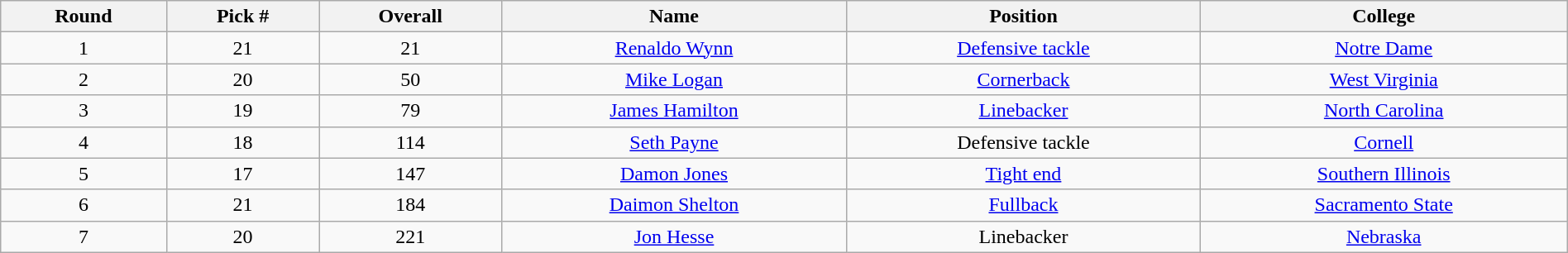<table class="wikitable sortable sortable" style="width: 100%; text-align:center">
<tr>
<th>Round</th>
<th>Pick #</th>
<th>Overall</th>
<th>Name</th>
<th>Position</th>
<th>College</th>
</tr>
<tr>
<td>1</td>
<td>21</td>
<td>21</td>
<td><a href='#'>Renaldo Wynn</a></td>
<td><a href='#'>Defensive tackle</a></td>
<td><a href='#'>Notre Dame</a></td>
</tr>
<tr>
<td>2</td>
<td>20</td>
<td>50</td>
<td><a href='#'>Mike Logan</a></td>
<td><a href='#'>Cornerback</a></td>
<td><a href='#'>West Virginia</a></td>
</tr>
<tr>
<td>3</td>
<td>19</td>
<td>79</td>
<td><a href='#'>James Hamilton</a></td>
<td><a href='#'>Linebacker</a></td>
<td><a href='#'>North Carolina</a></td>
</tr>
<tr>
<td>4</td>
<td>18</td>
<td>114</td>
<td><a href='#'>Seth Payne</a></td>
<td>Defensive tackle</td>
<td><a href='#'>Cornell</a></td>
</tr>
<tr>
<td>5</td>
<td>17</td>
<td>147</td>
<td><a href='#'>Damon Jones</a></td>
<td><a href='#'>Tight end</a></td>
<td><a href='#'>Southern Illinois</a></td>
</tr>
<tr>
<td>6</td>
<td>21</td>
<td>184</td>
<td><a href='#'>Daimon Shelton</a></td>
<td><a href='#'>Fullback</a></td>
<td><a href='#'>Sacramento State</a></td>
</tr>
<tr>
<td>7</td>
<td>20</td>
<td>221</td>
<td><a href='#'>Jon Hesse</a></td>
<td>Linebacker</td>
<td><a href='#'>Nebraska</a></td>
</tr>
</table>
